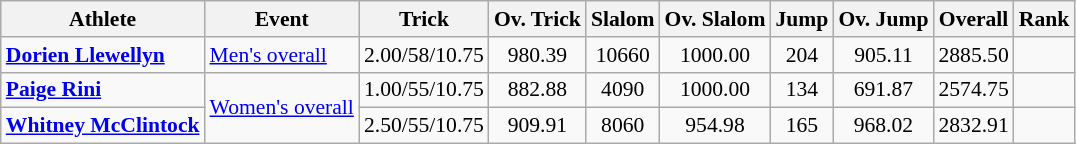<table class="wikitable" style="font-size:90%">
<tr>
<th>Athlete</th>
<th>Event</th>
<th>Trick</th>
<th>Ov. Trick</th>
<th>Slalom</th>
<th>Ov. Slalom</th>
<th>Jump</th>
<th>Ov. Jump</th>
<th>Overall</th>
<th>Rank</th>
</tr>
<tr align=center>
<td align=left><strong><a href='#'>Dorien Llewellyn</a></strong></td>
<td align=left><a href='#'>Men's overall</a></td>
<td>2.00/58/10.75</td>
<td>980.39</td>
<td>10660</td>
<td>1000.00</td>
<td>204</td>
<td>905.11</td>
<td>2885.50</td>
<td></td>
</tr>
<tr align=center>
<td align=left><strong><a href='#'>Paige Rini</a></strong></td>
<td align=left rowspan=2><a href='#'>Women's overall</a></td>
<td>1.00/55/10.75</td>
<td>882.88</td>
<td>4090</td>
<td>1000.00</td>
<td>134</td>
<td>691.87</td>
<td>2574.75</td>
<td></td>
</tr>
<tr align=center>
<td align=left><strong><a href='#'>Whitney McClintock</a></strong></td>
<td>2.50/55/10.75</td>
<td>909.91</td>
<td>8060</td>
<td>954.98</td>
<td>165</td>
<td>968.02</td>
<td>2832.91</td>
<td></td>
</tr>
</table>
